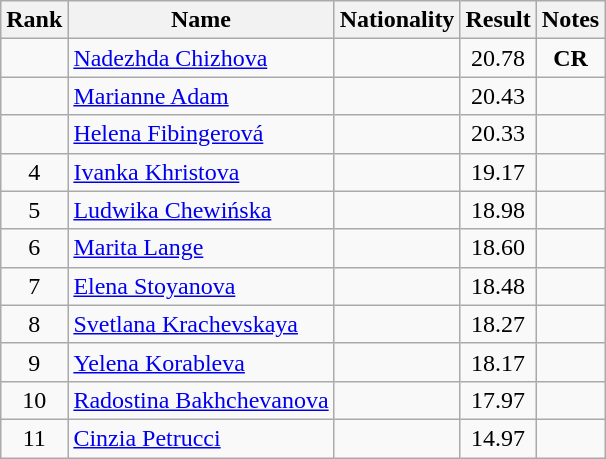<table class="wikitable sortable" style="text-align:center">
<tr>
<th>Rank</th>
<th>Name</th>
<th>Nationality</th>
<th>Result</th>
<th>Notes</th>
</tr>
<tr>
<td></td>
<td align=left><a href='#'>Nadezhda Chizhova</a></td>
<td align=left></td>
<td>20.78</td>
<td><strong>CR</strong></td>
</tr>
<tr>
<td></td>
<td align=left><a href='#'>Marianne Adam</a></td>
<td align=left></td>
<td>20.43</td>
<td></td>
</tr>
<tr>
<td></td>
<td align=left><a href='#'>Helena Fibingerová</a></td>
<td align=left></td>
<td>20.33</td>
<td></td>
</tr>
<tr>
<td>4</td>
<td align=left><a href='#'>Ivanka Khristova</a></td>
<td align=left></td>
<td>19.17</td>
<td></td>
</tr>
<tr>
<td>5</td>
<td align=left><a href='#'>Ludwika Chewińska</a></td>
<td align=left></td>
<td>18.98</td>
<td></td>
</tr>
<tr>
<td>6</td>
<td align=left><a href='#'>Marita Lange</a></td>
<td align=left></td>
<td>18.60</td>
<td></td>
</tr>
<tr>
<td>7</td>
<td align=left><a href='#'>Elena Stoyanova</a></td>
<td align=left></td>
<td>18.48</td>
<td></td>
</tr>
<tr>
<td>8</td>
<td align=left><a href='#'>Svetlana Krachevskaya</a></td>
<td align=left></td>
<td>18.27</td>
<td></td>
</tr>
<tr>
<td>9</td>
<td align=left><a href='#'>Yelena Korableva</a></td>
<td align=left></td>
<td>18.17</td>
<td></td>
</tr>
<tr>
<td>10</td>
<td align=left><a href='#'>Radostina Bakhchevanova</a></td>
<td align=left></td>
<td>17.97</td>
<td></td>
</tr>
<tr>
<td>11</td>
<td align=left><a href='#'>Cinzia Petrucci</a></td>
<td align=left></td>
<td>14.97</td>
<td></td>
</tr>
</table>
